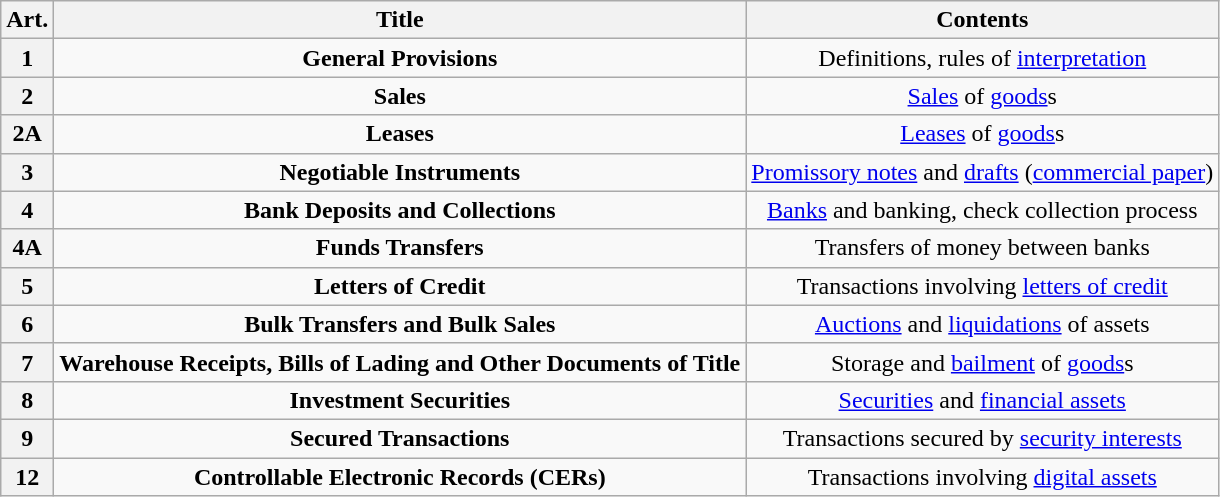<table class="wikitable" style="left; text-align:center; margin:1em 0 1em 1em">
<tr>
<th>Art.</th>
<th>Title</th>
<th>Contents</th>
</tr>
<tr>
<th>1</th>
<td><strong>General Provisions</strong></td>
<td>Definitions, rules of <a href='#'>interpretation</a></td>
</tr>
<tr>
<th>2</th>
<td><strong>Sales</strong></td>
<td><a href='#'>Sales</a> of <a href='#'>goods</a>s</td>
</tr>
<tr>
<th>2A</th>
<td><strong>Leases</strong></td>
<td><a href='#'>Leases</a> of <a href='#'>goods</a>s</td>
</tr>
<tr>
<th>3</th>
<td><strong>Negotiable Instruments</strong></td>
<td><a href='#'>Promissory notes</a> and <a href='#'>drafts</a> (<a href='#'>commercial paper</a>)</td>
</tr>
<tr>
<th>4</th>
<td><strong>Bank Deposits and Collections</strong></td>
<td><a href='#'>Banks</a> and banking, check collection process</td>
</tr>
<tr>
<th>4A</th>
<td><strong>Funds Transfers</strong></td>
<td>Transfers of money between banks</td>
</tr>
<tr>
<th>5</th>
<td><strong>Letters of Credit</strong></td>
<td>Transactions involving <a href='#'>letters of credit</a></td>
</tr>
<tr>
<th>6</th>
<td><strong>Bulk Transfers and Bulk Sales</strong></td>
<td><a href='#'>Auctions</a> and <a href='#'>liquidations</a> of assets</td>
</tr>
<tr>
<th>7</th>
<td><strong>Warehouse Receipts, Bills of Lading and Other Documents of Title</strong></td>
<td>Storage and <a href='#'>bailment</a> of <a href='#'>goods</a>s</td>
</tr>
<tr>
<th>8</th>
<td><strong>Investment Securities</strong></td>
<td><a href='#'>Securities</a> and <a href='#'>financial assets</a></td>
</tr>
<tr>
<th>9</th>
<td><strong>Secured Transactions</strong></td>
<td>Transactions secured by <a href='#'>security interests</a></td>
</tr>
<tr>
<th>12</th>
<td><strong>Controllable Electronic Records (CERs)</strong></td>
<td>Transactions involving <a href='#'>digital assets</a></td>
</tr>
</table>
